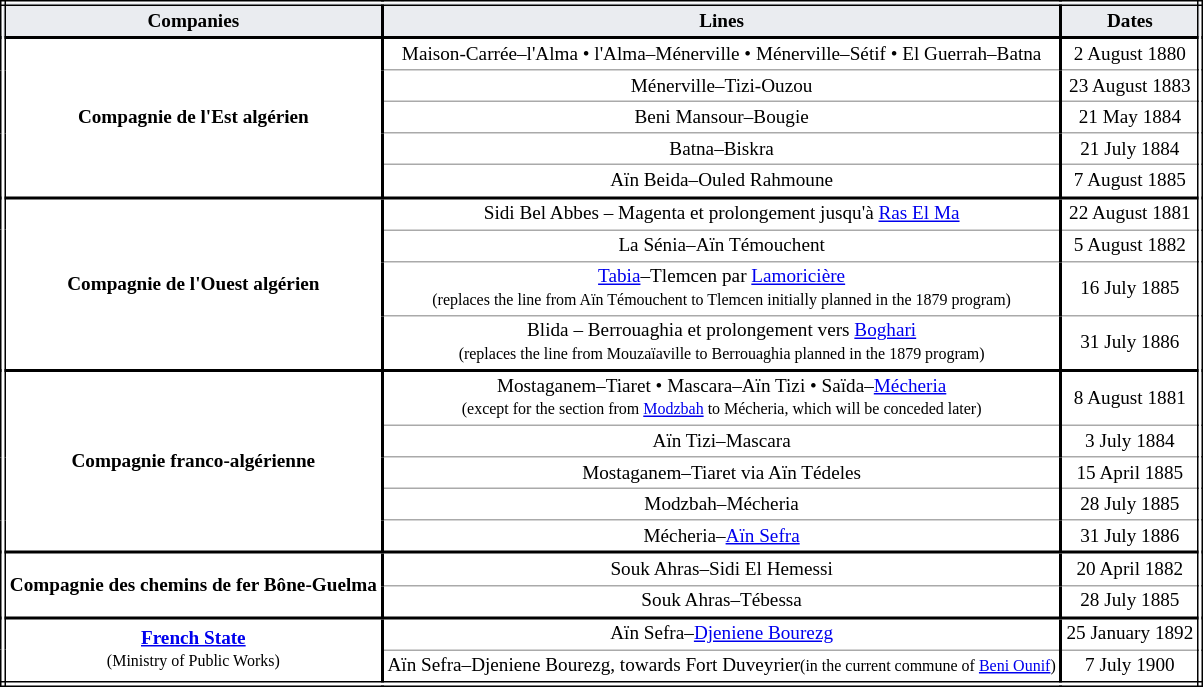<table class="wikitable center" style="border:4px double black; text-align:center; background-color: white ; font-size: 80% ;">
<tr style="background-color: #EAECF0;">
<td style="border-right:2px solid black; "><strong>Companies</strong></td>
<td style="border-right:2px solid black; "><strong>Lines</strong></td>
<td style="border-right:2px solid black; "><strong>Dates</strong></td>
</tr>
<tr style="border-top :2px solid black;">
<td rowspan="5"><strong>Compagnie de l'Est algérien</strong></td>
<td style="border-left :2px solid black;">Maison-Carrée–l'Alma • l'Alma–Ménerville • Ménerville–Sétif • El Guerrah–Batna</td>
<td style="border-left :2px solid black;">2 August 1880</td>
</tr>
<tr>
<td style="border-left :2px solid black;">Ménerville–Tizi-Ouzou</td>
<td style="border-left :2px solid black;">23 August 1883</td>
</tr>
<tr>
<td style="border-left :2px solid black;">Beni Mansour–Bougie</td>
<td style="border-left :2px solid black;">21 May 1884</td>
</tr>
<tr>
<td style="border-left :2px solid black;">Batna–Biskra</td>
<td style="border-left :2px solid black;">21 July 1884</td>
</tr>
<tr>
<td style="border-left :2px solid black;">Aïn Beida–Ouled Rahmoune</td>
<td style="border-left :2px solid black;">7 August 1885</td>
</tr>
<tr style="border-top :2px solid black;">
<td rowspan="4"><strong>Compagnie de l'Ouest algérien</strong></td>
<td style="border-left :2px solid black;">Sidi Bel Abbes – Magenta et prolongement jusqu'à <a href='#'>Ras El Ma</a></td>
<td style="border-left :2px solid black;">22 August 1881</td>
</tr>
<tr>
<td style="border-left :2px solid black;">La Sénia–Aïn Témouchent</td>
<td style="border-left :2px solid black;">5 August 1882</td>
</tr>
<tr>
<td style="border-left :2px solid black;"><a href='#'>Tabia</a>–Tlemcen par <a href='#'>Lamoricière</a><br><small>(replaces the line from Aïn Témouchent to Tlemcen initially planned in the 1879 program)</small></td>
<td style="border-left :2px solid black;">16 July 1885</td>
</tr>
<tr>
<td style="border-left :2px solid black;">Blida – Berrouaghia et prolongement vers <a href='#'>Boghari</a><br><small>(replaces the line from Mouzaïaville to Berrouaghia planned in the 1879 program)</small></td>
<td style="border-left :2px solid black;">31 July 1886</td>
</tr>
<tr style="border-top :2px solid black;">
<td rowspan="5"><strong>Compagnie franco-algérienne</strong></td>
<td style="border-left :2px solid black;">Mostaganem–Tiaret • Mascara–Aïn Tizi • Saïda–<a href='#'>Mécheria</a><br><small>(except for the section from <a href='#'>Modzbah</a> to Mécheria, which will be conceded later)</small></td>
<td style="border-left :2px solid black;">8 August 1881</td>
</tr>
<tr>
<td style="border-left :2px solid black;">Aïn Tizi–Mascara</td>
<td style="border-left :2px solid black;">3 July 1884</td>
</tr>
<tr>
<td style="border-left :2px solid black;">Mostaganem–Tiaret via Aïn Tédeles</td>
<td style="border-left :2px solid black;">15 April 1885</td>
</tr>
<tr>
<td style="border-left :2px solid black;">Modzbah–Mécheria</td>
<td style="border-left :2px solid black;">28 July 1885</td>
</tr>
<tr>
<td style="border-left :2px solid black;">Mécheria–<a href='#'>Aïn Sefra</a></td>
<td style="border-left :2px solid black;">31 July 1886</td>
</tr>
<tr style="border-top :2px solid black;">
<td rowspan="2"><strong>Compagnie des chemins de fer Bône-Guelma</strong></td>
<td style="border-left :2px solid black;">Souk Ahras–Sidi El Hemessi</td>
<td style="border-left :2px solid black;">20 April 1882</td>
</tr>
<tr>
<td style="border-left :2px solid black;">Souk Ahras–Tébessa</td>
<td style="border-left :2px solid black;">28 July 1885</td>
</tr>
<tr style="border-top :2px solid black;">
<td rowspan="2"><strong><a href='#'>French State</a></strong><br><small>(Ministry of Public Works)</small></td>
<td style="border-left :2px solid black;">Aïn Sefra–<a href='#'>Djeniene Bourezg</a></td>
<td style="border-left :2px solid black;">25 January 1892</td>
</tr>
<tr>
<td style="border-left :2px solid black;">Aïn Sefra–Djeniene Bourezg, towards Fort Duveyrier<small>(in the current commune of <a href='#'>Beni Ounif</a>)</small></td>
<td style="border-left :2px solid black;">7 July 1900</td>
</tr>
</table>
